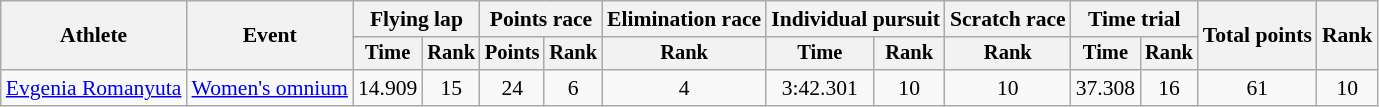<table class="wikitable" style="font-size:90%">
<tr>
<th rowspan="2">Athlete</th>
<th rowspan="2">Event</th>
<th colspan=2>Flying lap</th>
<th colspan=2>Points race</th>
<th>Elimination race</th>
<th colspan=2>Individual pursuit</th>
<th>Scratch race</th>
<th colspan=2>Time trial</th>
<th rowspan=2>Total points</th>
<th rowspan=2>Rank</th>
</tr>
<tr style="font-size:95%">
<th>Time</th>
<th>Rank</th>
<th>Points</th>
<th>Rank</th>
<th>Rank</th>
<th>Time</th>
<th>Rank</th>
<th>Rank</th>
<th>Time</th>
<th>Rank</th>
</tr>
<tr align=center>
<td align=left><a href='#'>Evgenia Romanyuta</a></td>
<td align=left><a href='#'>Women's omnium</a></td>
<td>14.909</td>
<td>15</td>
<td>24</td>
<td>6</td>
<td>4</td>
<td>3:42.301</td>
<td>10</td>
<td>10</td>
<td>37.308</td>
<td>16</td>
<td>61</td>
<td>10</td>
</tr>
</table>
